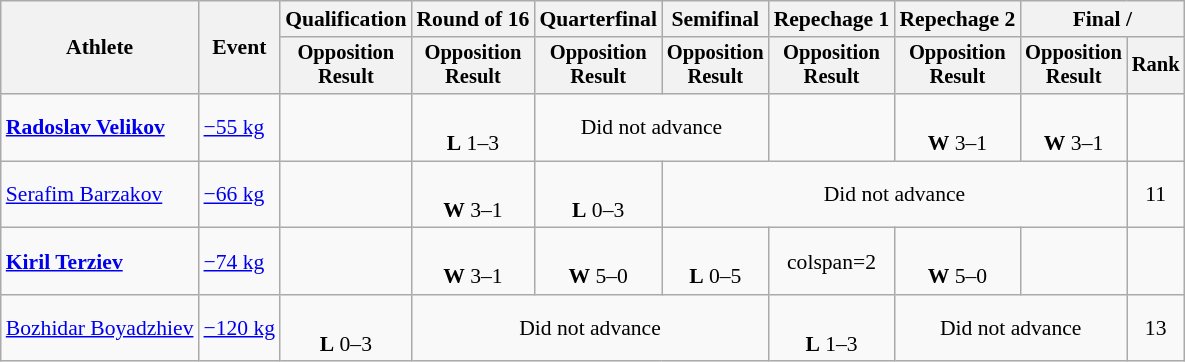<table class="wikitable" style="font-size:90%">
<tr>
<th rowspan="2">Athlete</th>
<th rowspan="2">Event</th>
<th>Qualification</th>
<th>Round of 16</th>
<th>Quarterfinal</th>
<th>Semifinal</th>
<th>Repechage 1</th>
<th>Repechage 2</th>
<th colspan=2>Final / </th>
</tr>
<tr style="font-size: 95%">
<th>Opposition<br>Result</th>
<th>Opposition<br>Result</th>
<th>Opposition<br>Result</th>
<th>Opposition<br>Result</th>
<th>Opposition<br>Result</th>
<th>Opposition<br>Result</th>
<th>Opposition<br>Result</th>
<th>Rank</th>
</tr>
<tr align=center>
<td align=left><strong><a href='#'>Radoslav Velikov</a></strong></td>
<td align=left><a href='#'>−55 kg</a></td>
<td></td>
<td><br><strong>L</strong> 1–3 <sup></sup></td>
<td colspan=2>Did not advance</td>
<td></td>
<td><br><strong>W</strong> 3–1 <sup></sup></td>
<td> <br><strong>W</strong> 3–1 <sup></sup></td>
<td></td>
</tr>
<tr align=center>
<td align=left><a href='#'>Serafim Barzakov</a></td>
<td align=left><a href='#'>−66 kg</a></td>
<td></td>
<td><br><strong>W</strong> 3–1 <sup></sup></td>
<td><br><strong>L</strong> 0–3 <sup></sup></td>
<td colspan=4>Did not advance</td>
<td>11</td>
</tr>
<tr align=center>
<td align=left><strong><a href='#'>Kiril Terziev</a></strong></td>
<td align=left><a href='#'>−74 kg</a></td>
<td></td>
<td><br><strong>W</strong> 3–1 <sup></sup></td>
<td><br><strong>W</strong> 5–0 <sup></sup></td>
<td><br><strong>L</strong> 0–5 <sup></sup></td>
<td>colspan=2 </td>
<td><br><strong>W</strong> 5–0 <sup></sup></td>
<td></td>
</tr>
<tr align=center>
<td align=left><a href='#'>Bozhidar Boyadzhiev</a></td>
<td align=left><a href='#'>−120 kg</a></td>
<td><br><strong>L</strong> 0–3 <sup></sup></td>
<td colspan=3>Did not advance</td>
<td><br><strong>L</strong> 1–3 <sup></sup></td>
<td colspan=2>Did not advance</td>
<td>13</td>
</tr>
</table>
